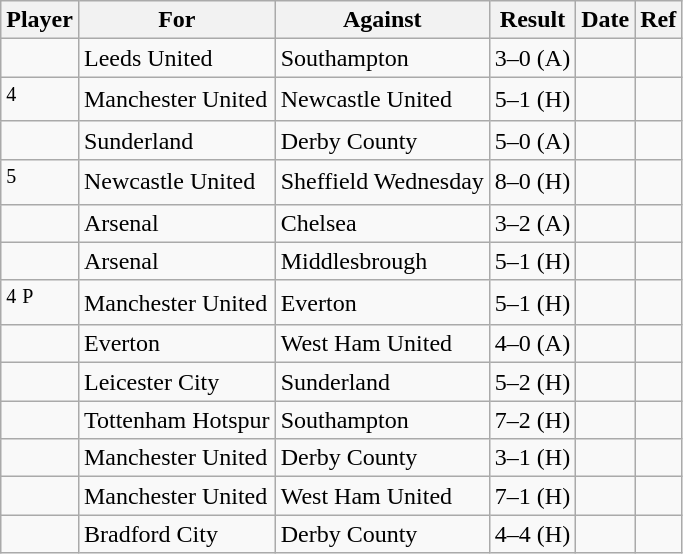<table class="wikitable">
<tr>
<th>Player</th>
<th>For</th>
<th>Against</th>
<th style="text-align:center">Result</th>
<th>Date</th>
<th>Ref</th>
</tr>
<tr>
<td> </td>
<td>Leeds United</td>
<td>Southampton</td>
<td>3–0 (A)</td>
<td></td>
<td></td>
</tr>
<tr>
<td> <sup>4</sup></td>
<td>Manchester United</td>
<td>Newcastle United</td>
<td>5–1 (H)</td>
<td></td>
<td></td>
</tr>
<tr>
<td> </td>
<td>Sunderland</td>
<td>Derby County</td>
<td>5–0 (A)</td>
<td></td>
<td></td>
</tr>
<tr>
<td> <sup>5</sup></td>
<td>Newcastle United</td>
<td>Sheffield Wednesday</td>
<td>8–0 (H)</td>
<td></td>
<td></td>
</tr>
<tr>
<td> </td>
<td>Arsenal</td>
<td>Chelsea</td>
<td>3–2 (A)</td>
<td></td>
<td></td>
</tr>
<tr>
<td> </td>
<td>Arsenal</td>
<td>Middlesbrough</td>
<td>5–1 (H)</td>
<td></td>
<td></td>
</tr>
<tr>
<td> <sup>4</sup> <sup>P</sup></td>
<td>Manchester United</td>
<td>Everton</td>
<td>5–1 (H)</td>
<td></td>
<td></td>
</tr>
<tr>
<td> </td>
<td>Everton</td>
<td>West Ham United</td>
<td>4–0 (A)</td>
<td></td>
<td></td>
</tr>
<tr>
<td> </td>
<td>Leicester City</td>
<td>Sunderland</td>
<td>5–2 (H)</td>
<td></td>
<td></td>
</tr>
<tr>
<td> </td>
<td>Tottenham Hotspur</td>
<td>Southampton</td>
<td>7–2 (H)</td>
<td></td>
<td></td>
</tr>
<tr>
<td> </td>
<td>Manchester United</td>
<td>Derby County</td>
<td>3–1 (H)</td>
<td></td>
<td></td>
</tr>
<tr>
<td> </td>
<td>Manchester United</td>
<td>West Ham United</td>
<td>7–1 (H)</td>
<td></td>
<td></td>
</tr>
<tr>
<td> </td>
<td>Bradford City</td>
<td>Derby County</td>
<td>4–4 (H)</td>
<td></td>
<td></td>
</tr>
</table>
